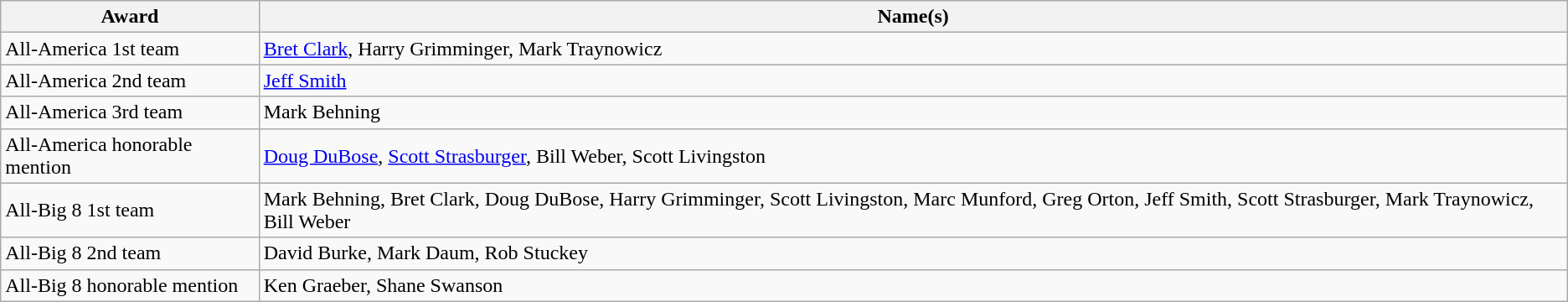<table class="wikitable">
<tr>
<th>Award</th>
<th>Name(s)</th>
</tr>
<tr>
<td>All-America 1st team</td>
<td><a href='#'>Bret Clark</a>, Harry Grimminger, Mark Traynowicz</td>
</tr>
<tr>
<td>All-America 2nd team</td>
<td><a href='#'>Jeff Smith</a></td>
</tr>
<tr>
<td>All-America 3rd team</td>
<td>Mark Behning</td>
</tr>
<tr>
<td>All-America honorable mention</td>
<td><a href='#'>Doug DuBose</a>, <a href='#'>Scott Strasburger</a>, Bill Weber, Scott Livingston</td>
</tr>
<tr>
<td>All-Big 8 1st team</td>
<td>Mark Behning, Bret Clark, Doug DuBose, Harry Grimminger, Scott Livingston, Marc Munford, Greg Orton, Jeff Smith, Scott Strasburger, Mark Traynowicz, Bill Weber</td>
</tr>
<tr>
<td>All-Big 8 2nd team</td>
<td>David Burke, Mark Daum, Rob Stuckey</td>
</tr>
<tr>
<td>All-Big 8 honorable mention</td>
<td>Ken Graeber, Shane Swanson</td>
</tr>
</table>
